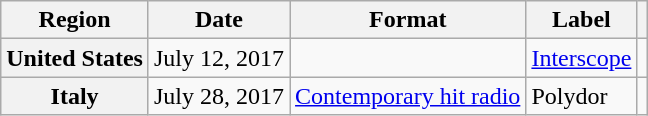<table class="wikitable plainrowheaders">
<tr>
<th scope="col">Region</th>
<th scope="col">Date</th>
<th scope="col">Format</th>
<th scope="col">Label</th>
<th scope="col"></th>
</tr>
<tr>
<th scope="row">United States</th>
<td>July 12, 2017</td>
<td></td>
<td><a href='#'>Interscope</a></td>
<td></td>
</tr>
<tr>
<th scope="row">Italy</th>
<td>July 28, 2017</td>
<td><a href='#'>Contemporary hit radio</a></td>
<td>Polydor</td>
<td></td>
</tr>
</table>
